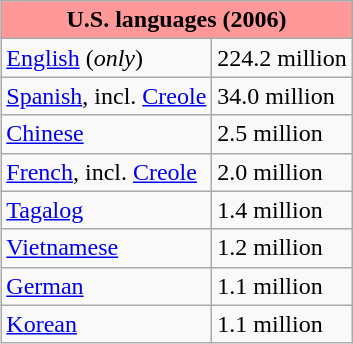<table class="wikitable" border="1" table style="border:1px black; float:right; margin-left:1em">
<tr>
<th style="background:#f99;" colspan="2">U.S. languages (2006)</th>
</tr>
<tr>
<td><a href='#'>English</a> (<em>only</em>)</td>
<td>224.2 million</td>
</tr>
<tr>
<td><a href='#'>Spanish</a>, incl. <a href='#'>Creole</a></td>
<td>34.0 million</td>
</tr>
<tr>
<td><a href='#'>Chinese</a></td>
<td>2.5 million</td>
</tr>
<tr>
<td><a href='#'>French</a>, incl. <a href='#'>Creole</a></td>
<td>2.0 million</td>
</tr>
<tr>
<td><a href='#'>Tagalog</a></td>
<td>1.4 million</td>
</tr>
<tr>
<td><a href='#'>Vietnamese</a></td>
<td>1.2 million</td>
</tr>
<tr>
<td><a href='#'>German</a></td>
<td>1.1 million</td>
</tr>
<tr>
<td><a href='#'>Korean</a></td>
<td>1.1 million</td>
</tr>
</table>
